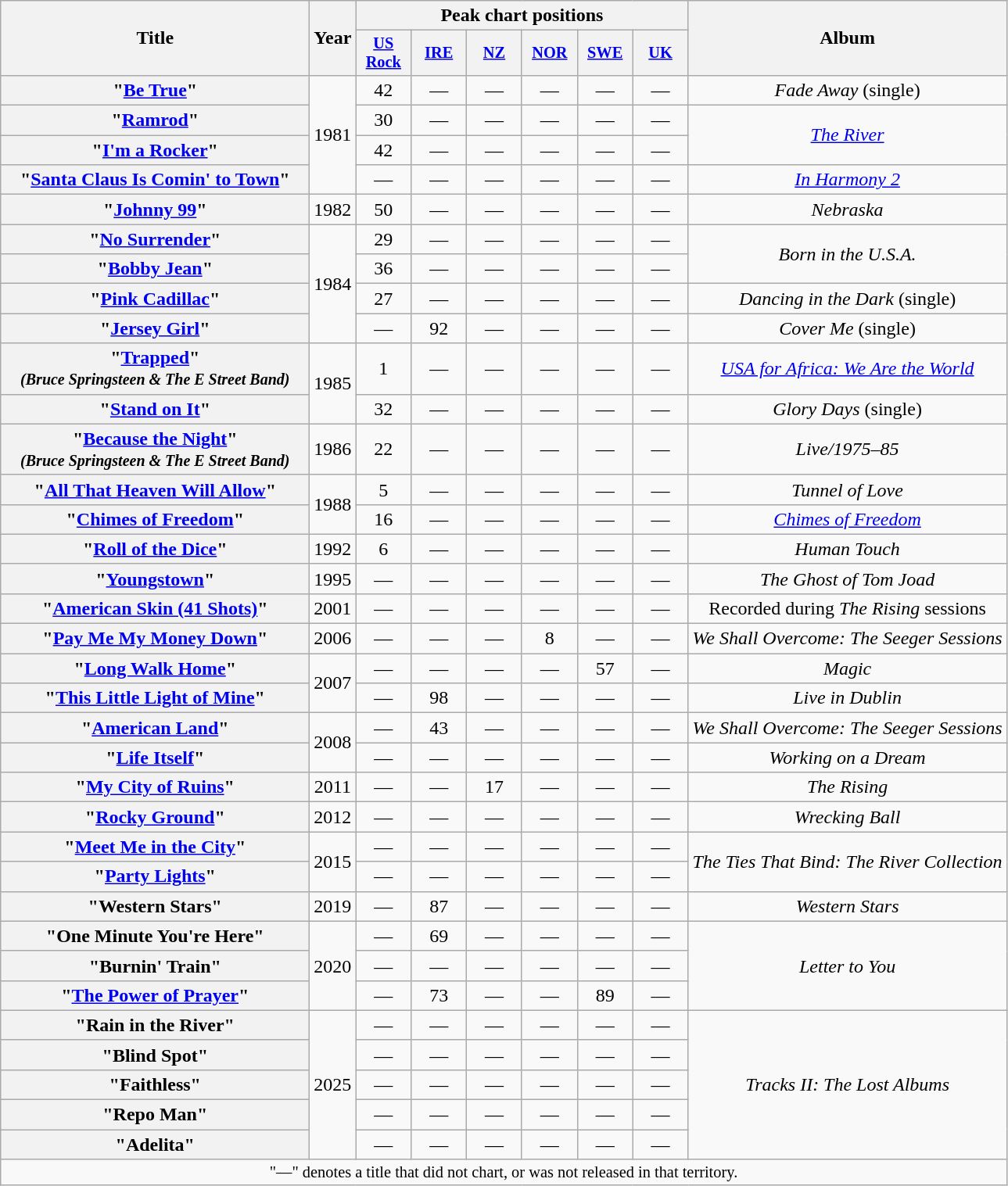<table class="wikitable plainrowheaders" style="text-align:center;">
<tr>
<th scope="col" rowspan="2" style="width:16em;">Title</th>
<th scope="col" rowspan="2">Year</th>
<th scope="col" colspan="6">Peak chart positions</th>
<th scope="col" rowspan="2">Album</th>
</tr>
<tr>
<th scope="col" style="width:3em;font-size:85%;"><a href='#'>US Rock</a><br></th>
<th scope="col" style="width:3em;font-size:85%;"><a href='#'>IRE</a><br></th>
<th scope="col" style="width:3em;font-size:85%;"><a href='#'>NZ</a><br></th>
<th scope="col" style="width:3em;font-size:85%;"><a href='#'>NOR</a><br></th>
<th scope="col" style="width:3em;font-size:85%;"><a href='#'>SWE</a><br></th>
<th scope="col" style="width:3em;font-size:85%;"><a href='#'>UK</a><br></th>
</tr>
<tr>
<th scope="row">"<a href='#'>Be True</a>"</th>
<td rowspan="4">1981</td>
<td>42</td>
<td>—</td>
<td>—</td>
<td>—</td>
<td>—</td>
<td>—</td>
<td><em>Fade Away</em> (single)</td>
</tr>
<tr>
<th scope="row">"<a href='#'>Ramrod</a>"</th>
<td>30</td>
<td>—</td>
<td>—</td>
<td>—</td>
<td>—</td>
<td>—</td>
<td rowspan="2"><em><a href='#'>The River</a></em></td>
</tr>
<tr>
<th scope="row">"<a href='#'>I'm a Rocker</a>"</th>
<td>42</td>
<td>—</td>
<td>—</td>
<td>—</td>
<td>—</td>
<td>—</td>
</tr>
<tr>
<th scope="row">"<a href='#'>Santa Claus Is Comin' to Town</a>"</th>
<td>—</td>
<td>—</td>
<td>—</td>
<td>—</td>
<td>—</td>
<td>—</td>
<td><em><a href='#'>In Harmony 2</a></em></td>
</tr>
<tr>
<th scope="row">"<a href='#'>Johnny 99</a>"</th>
<td>1982</td>
<td>50</td>
<td>—</td>
<td>—</td>
<td>—</td>
<td>—</td>
<td>—</td>
<td><em>Nebraska</em></td>
</tr>
<tr>
<th scope="row">"<a href='#'>No Surrender</a>"</th>
<td rowspan="4">1984</td>
<td>29</td>
<td>—</td>
<td>—</td>
<td>—</td>
<td>—</td>
<td>—</td>
<td rowspan="2"><em>Born in the U.S.A.</em></td>
</tr>
<tr>
<th scope="row">"<a href='#'>Bobby Jean</a>"</th>
<td>36</td>
<td>—</td>
<td>—</td>
<td>—</td>
<td>—</td>
<td>—</td>
</tr>
<tr>
<th scope="row">"<a href='#'>Pink Cadillac</a>"</th>
<td>27</td>
<td>—</td>
<td>—</td>
<td>—</td>
<td>—</td>
<td>—</td>
<td><em>Dancing in the Dark</em> (single)</td>
</tr>
<tr>
<th scope="row">"<a href='#'>Jersey Girl</a>"</th>
<td>—</td>
<td>92</td>
<td>—</td>
<td>—</td>
<td>—</td>
<td>—</td>
<td><em>Cover Me</em> (single)</td>
</tr>
<tr>
<th scope="row">"<a href='#'>Trapped</a>"<br><small><em>(Bruce Springsteen & The E Street Band)</em></small></th>
<td rowspan="2">1985</td>
<td>1</td>
<td>—</td>
<td>—</td>
<td>—</td>
<td>—</td>
<td>—</td>
<td><em><a href='#'>USA for Africa: We Are the World</a></em></td>
</tr>
<tr>
<th scope="row">"<a href='#'>Stand on It</a>"</th>
<td>32</td>
<td>—</td>
<td>—</td>
<td>—</td>
<td>—</td>
<td>—</td>
<td><em>Glory Days</em> (single)</td>
</tr>
<tr>
<th scope="row">"<a href='#'>Because the Night</a>"<br><small><em>(Bruce Springsteen & The E Street Band)</em></small></th>
<td>1986</td>
<td>22</td>
<td>—</td>
<td>—</td>
<td>—</td>
<td>—</td>
<td>—</td>
<td><em>Live/1975–85</em></td>
</tr>
<tr>
<th scope="row">"<a href='#'>All That Heaven Will Allow</a>"</th>
<td rowspan="2">1988</td>
<td>5</td>
<td>—</td>
<td>—</td>
<td>—</td>
<td>—</td>
<td>—</td>
<td><em>Tunnel of Love</em></td>
</tr>
<tr>
<th scope="row">"<a href='#'>Chimes of Freedom</a>"</th>
<td>16</td>
<td>—</td>
<td>—</td>
<td>—</td>
<td>—</td>
<td>—</td>
<td><em><a href='#'>Chimes of Freedom</a></em></td>
</tr>
<tr>
<th scope="row">"<a href='#'>Roll of the Dice</a>"</th>
<td>1992</td>
<td>6</td>
<td>—</td>
<td>—</td>
<td>—</td>
<td>—</td>
<td>—</td>
<td><em>Human Touch</em></td>
</tr>
<tr>
<th scope="row">"<a href='#'>Youngstown</a>"</th>
<td>1995</td>
<td>—</td>
<td>—</td>
<td>—</td>
<td>—</td>
<td>—</td>
<td>—</td>
<td><em>The Ghost of Tom Joad</em></td>
</tr>
<tr>
<th scope="row">"<a href='#'>American Skin (41 Shots)</a>"</th>
<td>2001</td>
<td>—</td>
<td>—</td>
<td>—</td>
<td>—</td>
<td>—</td>
<td>—</td>
<td>Recorded during <em>The Rising</em> sessions</td>
</tr>
<tr>
<th scope="row">"<a href='#'>Pay Me My Money Down</a>"</th>
<td>2006</td>
<td>—</td>
<td>—</td>
<td>—</td>
<td>8</td>
<td>—</td>
<td>—</td>
<td><em>We Shall Overcome: The Seeger Sessions</em></td>
</tr>
<tr>
<th scope="row">"<a href='#'>Long Walk Home</a>"</th>
<td rowspan="2">2007</td>
<td>—</td>
<td>—</td>
<td>—</td>
<td>—</td>
<td>57</td>
<td>—</td>
<td><em>Magic</em></td>
</tr>
<tr>
<th scope="row">"<a href='#'>This Little Light of Mine</a>"</th>
<td>—</td>
<td>98</td>
<td>—</td>
<td>—</td>
<td>—</td>
<td>—</td>
<td><em>Live in Dublin</em></td>
</tr>
<tr>
<th scope="row">"<a href='#'>American Land</a>"</th>
<td rowspan="2">2008</td>
<td>—</td>
<td>43</td>
<td>—</td>
<td>—</td>
<td>—</td>
<td>—</td>
<td><em>We Shall Overcome: The Seeger Sessions</em></td>
</tr>
<tr>
<th scope="row">"<a href='#'>Life Itself</a>"</th>
<td>—</td>
<td>—</td>
<td>—</td>
<td>—</td>
<td>—</td>
<td>—</td>
<td><em>Working on a Dream</em></td>
</tr>
<tr>
<th scope="row">"<a href='#'>My City of Ruins</a>"</th>
<td>2011</td>
<td>—</td>
<td>—</td>
<td>17</td>
<td>—</td>
<td>—</td>
<td>—</td>
<td><em>The Rising</em></td>
</tr>
<tr>
<th scope="row">"<a href='#'>Rocky Ground</a>"</th>
<td>2012</td>
<td>—</td>
<td>—</td>
<td>—</td>
<td>—</td>
<td>—</td>
<td>—</td>
<td><em>Wrecking Ball</em></td>
</tr>
<tr>
<th scope="row">"<a href='#'>Meet Me in the City</a>"</th>
<td rowspan="2">2015</td>
<td>—</td>
<td>—</td>
<td>—</td>
<td>—</td>
<td>—</td>
<td>—</td>
<td rowspan="2"><em>The Ties That Bind: The River Collection</em></td>
</tr>
<tr>
<th scope="row">"<a href='#'>Party Lights</a>"</th>
<td>—</td>
<td>—</td>
<td>—</td>
<td>—</td>
<td>—</td>
<td>—</td>
</tr>
<tr>
<th scope="row">"Western Stars"</th>
<td>2019</td>
<td>—</td>
<td>87</td>
<td>—</td>
<td>—</td>
<td>—</td>
<td>—</td>
<td><em>Western Stars</em></td>
</tr>
<tr>
<th scope="row">"One Minute You're Here"</th>
<td rowspan="3">2020</td>
<td>—</td>
<td>69</td>
<td>—</td>
<td>—</td>
<td>—</td>
<td>—</td>
<td rowspan="3"><em>Letter to You</em></td>
</tr>
<tr>
<th scope="row">"Burnin' Train"</th>
<td>—</td>
<td>—</td>
<td>—</td>
<td>—</td>
<td>—</td>
<td>—</td>
</tr>
<tr>
<th scope="row">"<a href='#'>The Power of Prayer</a>"</th>
<td>—</td>
<td>73</td>
<td>—</td>
<td>—</td>
<td>89</td>
<td>—</td>
</tr>
<tr>
<th scope="row">"Rain in the River"</th>
<td rowspan="5">2025</td>
<td>—</td>
<td>—</td>
<td>—</td>
<td>—</td>
<td>—</td>
<td>—</td>
<td rowspan="5"><em>Tracks II: The Lost Albums</em></td>
</tr>
<tr>
<th scope="row">"Blind Spot"</th>
<td>—</td>
<td>—</td>
<td>—</td>
<td>—</td>
<td>—</td>
<td>—</td>
</tr>
<tr>
<th scope="row">"Faithless"</th>
<td>—</td>
<td>—</td>
<td>—</td>
<td>—</td>
<td>—</td>
<td>—</td>
</tr>
<tr>
<th scope="row">"Repo Man"</th>
<td>—</td>
<td>—</td>
<td>—</td>
<td>—</td>
<td>—</td>
<td>—</td>
</tr>
<tr>
<th scope="row">"Adelita"</th>
<td>—</td>
<td>—</td>
<td>—</td>
<td>—</td>
<td>—</td>
<td>—</td>
</tr>
<tr>
<td colspan="15" style="font-size:85%">"—" denotes a title that did not chart, or was not released in that territory.</td>
</tr>
</table>
